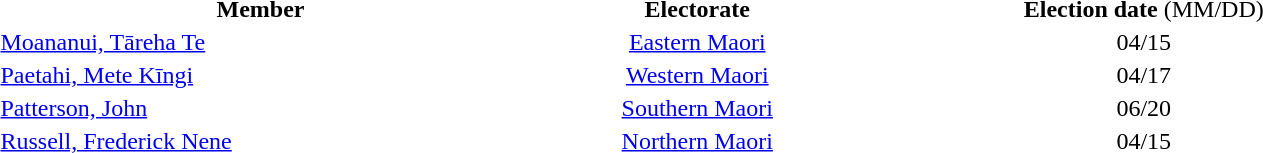<table class="sortable" width=75%>
<tr ---->
<td align=center><strong>Member</strong></td>
<td align=center><strong>Electorate</strong></td>
<td align=center><strong>Election date</strong> (MM/DD)</td>
</tr>
<tr bgcolor=>
<td><a href='#'>Moananui, Tāreha Te</a></td>
<td align=center><a href='#'>Eastern Maori</a></td>
<td align=center>04/15</td>
</tr>
<tr bgcolor=>
<td><a href='#'>Paetahi, Mete Kīngi</a></td>
<td align=center><a href='#'>Western Maori</a></td>
<td align=center>04/17</td>
</tr>
<tr bgcolor=>
<td><a href='#'>Patterson, John</a></td>
<td align=center><a href='#'>Southern Maori</a></td>
<td align=center>06/20</td>
</tr>
<tr bgcolor=>
<td><a href='#'>Russell, Frederick Nene</a></td>
<td align=center><a href='#'>Northern Maori</a></td>
<td align=center>04/15</td>
</tr>
</table>
